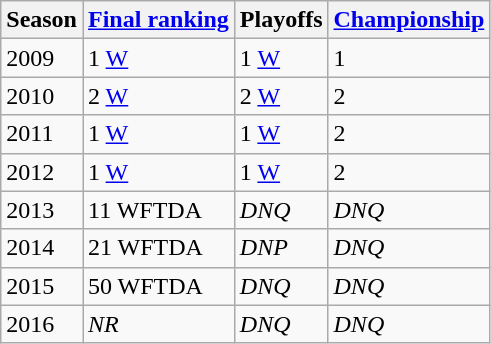<table class="wikitable sortable">
<tr>
<th>Season</th>
<th><a href='#'>Final ranking</a></th>
<th>Playoffs</th>
<th><a href='#'>Championship</a></th>
</tr>
<tr>
<td>2009</td>
<td>1 <a href='#'>W</a></td>
<td>1 <a href='#'>W</a></td>
<td>1</td>
</tr>
<tr>
<td>2010</td>
<td>2 <a href='#'>W</a></td>
<td>2 <a href='#'>W</a></td>
<td>2</td>
</tr>
<tr>
<td>2011</td>
<td>1 <a href='#'>W</a></td>
<td>1 <a href='#'>W</a></td>
<td>2</td>
</tr>
<tr>
<td>2012</td>
<td>1 <a href='#'>W</a></td>
<td>1 <a href='#'>W</a></td>
<td>2</td>
</tr>
<tr>
<td>2013</td>
<td>11 WFTDA</td>
<td><em>DNQ</em></td>
<td><em>DNQ</em></td>
</tr>
<tr>
<td>2014</td>
<td>21 WFTDA</td>
<td><em>DNP</em></td>
<td><em>DNQ</em></td>
</tr>
<tr>
<td>2015</td>
<td>50 WFTDA</td>
<td><em>DNQ</em></td>
<td><em>DNQ</em></td>
</tr>
<tr>
<td>2016</td>
<td><em>NR</em></td>
<td><em>DNQ</em></td>
<td><em>DNQ</em></td>
</tr>
</table>
